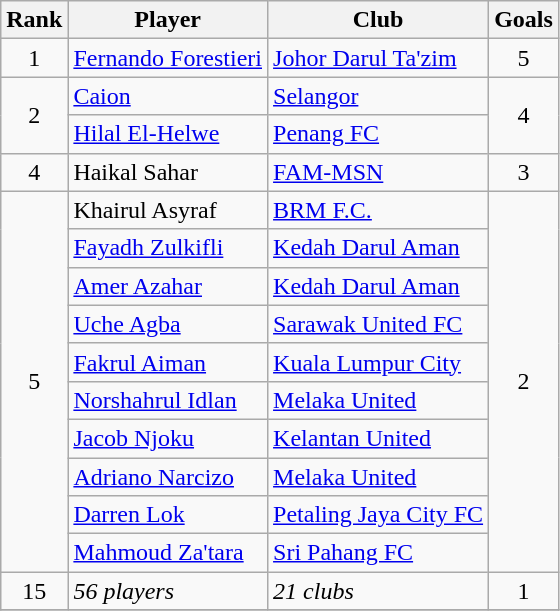<table class="wikitable sortable" style="text-align:center">
<tr>
<th>Rank</th>
<th>Player</th>
<th>Club</th>
<th>Goals</th>
</tr>
<tr>
<td>1</td>
<td align="left"> <a href='#'>Fernando Forestieri</a></td>
<td align="left"><a href='#'>Johor Darul Ta'zim</a></td>
<td>5</td>
</tr>
<tr>
<td rowspan="2">2</td>
<td align="left"> <a href='#'>Caion</a></td>
<td align="left"><a href='#'>Selangor</a></td>
<td rowspan="2">4</td>
</tr>
<tr>
<td align="left"> <a href='#'>Hilal El-Helwe</a></td>
<td align="left"><a href='#'>Penang FC</a></td>
</tr>
<tr>
<td>4</td>
<td align="left"> Haikal Sahar</td>
<td align="left"><a href='#'>FAM-MSN</a></td>
<td>3</td>
</tr>
<tr>
<td rowspan="10">5</td>
<td align="left"> Khairul Asyraf</td>
<td align="left"><a href='#'>BRM F.C.</a></td>
<td rowspan="10">2</td>
</tr>
<tr>
<td align="left"> <a href='#'>Fayadh Zulkifli</a></td>
<td align="left"><a href='#'>Kedah Darul Aman</a></td>
</tr>
<tr>
<td align="left"> <a href='#'>Amer Azahar</a></td>
<td align="left"><a href='#'>Kedah Darul Aman</a></td>
</tr>
<tr>
<td align="left"> <a href='#'>Uche Agba</a></td>
<td align="left"><a href='#'>Sarawak United FC</a></td>
</tr>
<tr>
<td align="left"> <a href='#'>Fakrul Aiman</a></td>
<td align="left"><a href='#'>Kuala Lumpur City</a></td>
</tr>
<tr>
<td align="left"> <a href='#'>Norshahrul Idlan</a></td>
<td align="left"><a href='#'>Melaka United</a></td>
</tr>
<tr>
<td align="left"> <a href='#'>Jacob Njoku</a></td>
<td align="left"><a href='#'>Kelantan United</a></td>
</tr>
<tr>
<td align="left"> <a href='#'>Adriano Narcizo</a></td>
<td align="left"><a href='#'>Melaka United</a></td>
</tr>
<tr>
<td align="left"> <a href='#'>Darren Lok</a></td>
<td align="left"><a href='#'>Petaling Jaya City FC</a></td>
</tr>
<tr>
<td align="left"> <a href='#'>Mahmoud Za'tara</a></td>
<td align="left"><a href='#'>Sri Pahang FC</a></td>
</tr>
<tr>
<td>15</td>
<td style="text-align:left;"><em>56 players</em></td>
<td style="text-align:left;"><em>21 clubs</em></td>
<td>1</td>
</tr>
<tr>
</tr>
</table>
